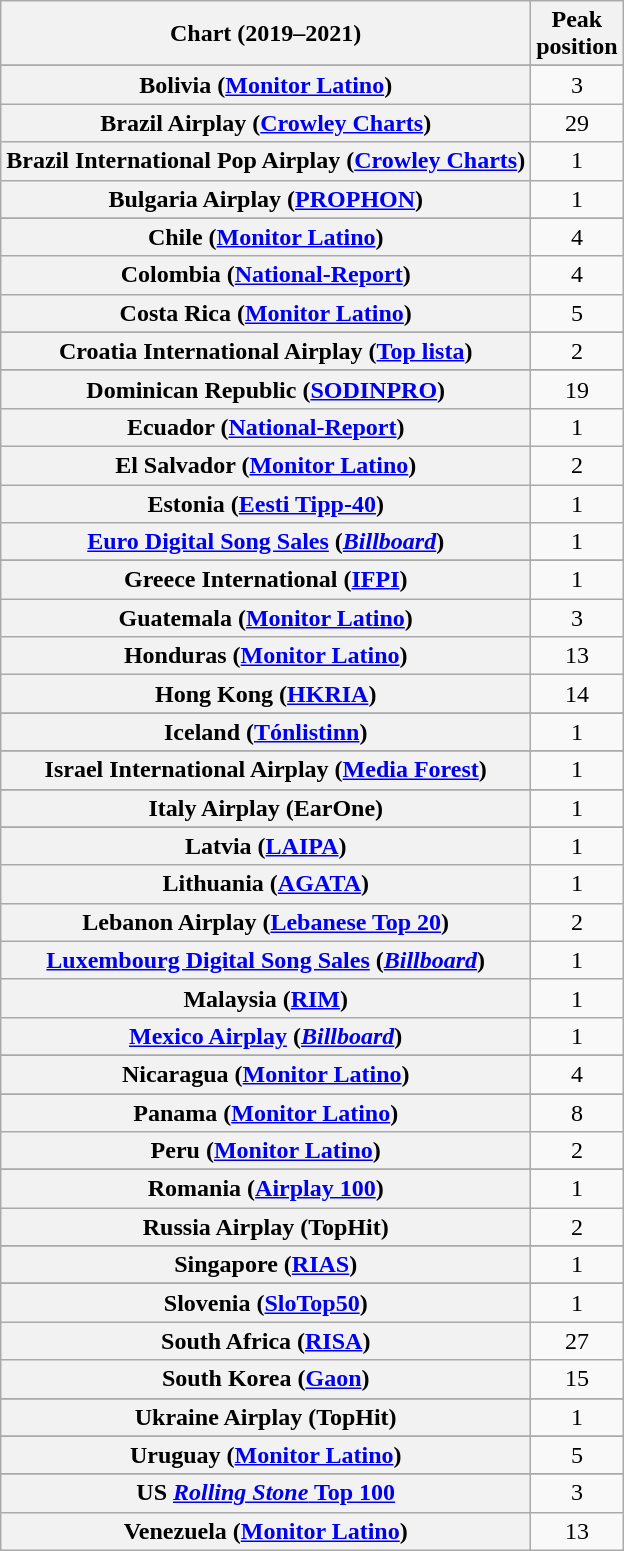<table class="wikitable sortable plainrowheaders" style="text-align:center;">
<tr>
<th scope="col">Chart (2019–2021)</th>
<th scope="col">Peak<br>position</th>
</tr>
<tr>
</tr>
<tr>
</tr>
<tr>
</tr>
<tr>
</tr>
<tr>
</tr>
<tr>
<th scope="row">Bolivia (<a href='#'>Monitor Latino</a>)</th>
<td>3</td>
</tr>
<tr>
<th scope="row">Brazil Airplay (<a href='#'>Crowley Charts</a>)</th>
<td>29</td>
</tr>
<tr>
<th scope="row">Brazil International Pop Airplay (<a href='#'>Crowley Charts</a>)</th>
<td>1</td>
</tr>
<tr>
<th scope="row">Bulgaria Airplay (<a href='#'>PROPHON</a>)</th>
<td>1</td>
</tr>
<tr>
</tr>
<tr>
</tr>
<tr>
</tr>
<tr>
</tr>
<tr>
<th scope="row">Chile (<a href='#'>Monitor Latino</a>)</th>
<td>4</td>
</tr>
<tr>
<th scope="row">Colombia (<a href='#'>National-Report</a>)</th>
<td>4</td>
</tr>
<tr>
<th scope="row">Costa Rica (<a href='#'>Monitor Latino</a>)</th>
<td>5</td>
</tr>
<tr>
</tr>
<tr>
<th scope="row">Croatia International Airplay (<a href='#'>Top lista</a>)</th>
<td>2</td>
</tr>
<tr>
</tr>
<tr>
</tr>
<tr>
</tr>
<tr>
<th scope="row">Dominican Republic (<a href='#'>SODINPRO</a>)</th>
<td>19</td>
</tr>
<tr>
<th scope="row">Ecuador (<a href='#'>National-Report</a>)</th>
<td>1</td>
</tr>
<tr>
<th scope="row">El Salvador (<a href='#'>Monitor Latino</a>)</th>
<td>2</td>
</tr>
<tr>
<th scope="row">Estonia (<a href='#'>Eesti Tipp-40</a>)</th>
<td>1</td>
</tr>
<tr>
<th scope="row"><a href='#'>Euro Digital Song Sales</a> (<em><a href='#'>Billboard</a></em>)</th>
<td>1</td>
</tr>
<tr>
</tr>
<tr>
</tr>
<tr>
</tr>
<tr>
</tr>
<tr>
<th scope="row">Greece International (<a href='#'>IFPI</a>)</th>
<td>1</td>
</tr>
<tr>
<th scope="row">Guatemala (<a href='#'>Monitor Latino</a>)</th>
<td>3</td>
</tr>
<tr>
<th scope="row">Honduras (<a href='#'>Monitor Latino</a>)</th>
<td>13</td>
</tr>
<tr>
<th scope="row">Hong Kong (<a href='#'>HKRIA</a>)</th>
<td>14</td>
</tr>
<tr>
</tr>
<tr>
</tr>
<tr>
</tr>
<tr>
<th scope="row">Iceland (<a href='#'>Tónlistinn</a>)</th>
<td>1</td>
</tr>
<tr>
</tr>
<tr>
<th scope="row">Israel International Airplay (<a href='#'>Media Forest</a>)</th>
<td>1</td>
</tr>
<tr>
</tr>
<tr>
<th scope="row">Italy Airplay (EarOne)</th>
<td>1</td>
</tr>
<tr>
</tr>
<tr>
<th scope="row">Latvia (<a href='#'>LAIPA</a>)</th>
<td>1</td>
</tr>
<tr>
<th scope="row">Lithuania (<a href='#'>AGATA</a>)</th>
<td>1</td>
</tr>
<tr>
<th scope="row">Lebanon Airplay (<a href='#'>Lebanese Top 20</a>)</th>
<td>2</td>
</tr>
<tr>
<th scope="row"><a href='#'>Luxembourg Digital Song Sales</a> (<em><a href='#'>Billboard</a></em>)</th>
<td>1</td>
</tr>
<tr>
<th scope="row">Malaysia (<a href='#'>RIM</a>)</th>
<td>1</td>
</tr>
<tr>
<th scope="row"><a href='#'>Mexico Airplay</a> (<em><a href='#'>Billboard</a></em>)</th>
<td>1</td>
</tr>
<tr>
</tr>
<tr>
</tr>
<tr>
</tr>
<tr>
<th scope="row">Nicaragua (<a href='#'>Monitor Latino</a>)</th>
<td>4</td>
</tr>
<tr>
</tr>
<tr>
<th scope="row">Panama (<a href='#'>Monitor Latino</a>)</th>
<td>8</td>
</tr>
<tr>
<th scope="row">Peru (<a href='#'>Monitor Latino</a>)</th>
<td>2</td>
</tr>
<tr>
</tr>
<tr>
</tr>
<tr>
<th scope="row">Romania (<a href='#'>Airplay 100</a>)</th>
<td>1</td>
</tr>
<tr>
<th scope="row">Russia Airplay (TopHit)</th>
<td>2</td>
</tr>
<tr>
</tr>
<tr>
<th scope="row">Singapore (<a href='#'>RIAS</a>)</th>
<td>1</td>
</tr>
<tr>
</tr>
<tr>
</tr>
<tr>
<th scope="row">Slovenia (<a href='#'>SloTop50</a>)</th>
<td>1</td>
</tr>
<tr>
<th scope="row">South Africa (<a href='#'>RISA</a>)</th>
<td>27</td>
</tr>
<tr>
<th scope="row">South Korea (<a href='#'>Gaon</a>)</th>
<td>15</td>
</tr>
<tr>
</tr>
<tr>
</tr>
<tr>
</tr>
<tr>
<th scope="row">Ukraine Airplay (TopHit)</th>
<td>1</td>
</tr>
<tr>
</tr>
<tr>
<th scope="row">Uruguay (<a href='#'>Monitor Latino</a>)</th>
<td>5</td>
</tr>
<tr>
</tr>
<tr>
</tr>
<tr>
</tr>
<tr>
</tr>
<tr>
</tr>
<tr>
</tr>
<tr>
</tr>
<tr>
<th scope="row">US <a href='#'><em>Rolling Stone</em> Top 100</a></th>
<td>3</td>
</tr>
<tr>
<th scope="row">Venezuela (<a href='#'>Monitor Latino</a>)</th>
<td>13</td>
</tr>
</table>
